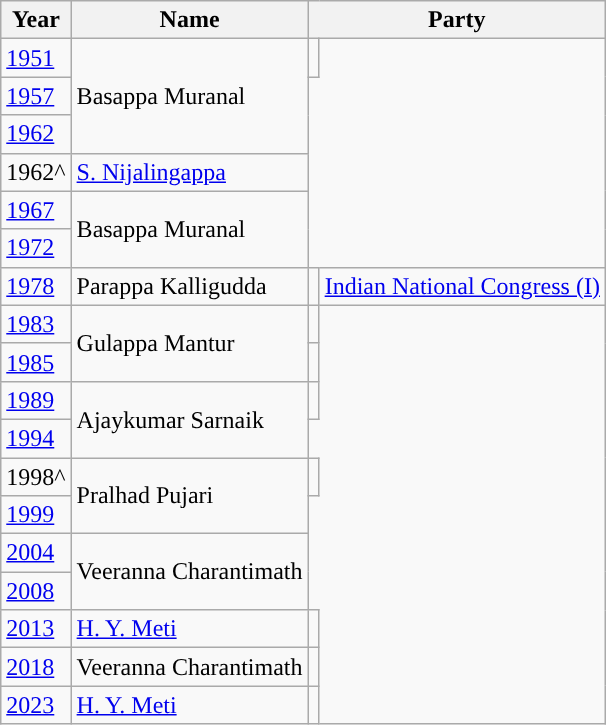<table class="wikitable">
<tr>
<th>Year</th>
<th>Name</th>
<th colspan=2>Party</th>
</tr>
<tr>
<td><a href='#'>1951</a></td>
<td rowspan=3>Basappa Muranal</td>
<td></td>
</tr>
<tr>
<td><a href='#'>1957</a></td>
</tr>
<tr>
<td><a href='#'>1962</a></td>
</tr>
<tr>
<td>1962^</td>
<td><a href='#'>S. Nijalingappa</a></td>
</tr>
<tr>
<td><a href='#'>1967</a></td>
<td rowspan=2>Basappa Muranal</td>
</tr>
<tr>
<td><a href='#'>1972</a></td>
</tr>
<tr>
<td><a href='#'>1978</a></td>
<td>Parappa Kalligudda</td>
<td style="background-color :"></td>
<td><a href='#'>Indian National Congress (I)</a></td>
</tr>
<tr>
<td><a href='#'>1983</a></td>
<td rowspan=2>Gulappa Mantur</td>
<td></td>
</tr>
<tr>
<td><a href='#'>1985</a></td>
<td></td>
</tr>
<tr>
<td><a href='#'>1989</a></td>
<td rowspan=2>Ajaykumar Sarnaik</td>
<td></td>
</tr>
<tr>
<td><a href='#'>1994</a></td>
</tr>
<tr>
<td>1998^</td>
<td rowspan=2>Pralhad Pujari</td>
<td></td>
</tr>
<tr>
<td><a href='#'>1999</a></td>
</tr>
<tr>
<td><a href='#'>2004</a></td>
<td rowspan=2>Veeranna Charantimath</td>
</tr>
<tr>
<td><a href='#'>2008</a></td>
</tr>
<tr>
<td><a href='#'>2013</a></td>
<td><a href='#'>H. Y. Meti</a></td>
<td></td>
</tr>
<tr>
<td><a href='#'>2018</a></td>
<td>Veeranna Charantimath</td>
<td></td>
</tr>
<tr>
<td><a href='#'>2023</a></td>
<td><a href='#'>H. Y. Meti</a></td>
<td></td>
</tr>
</table>
